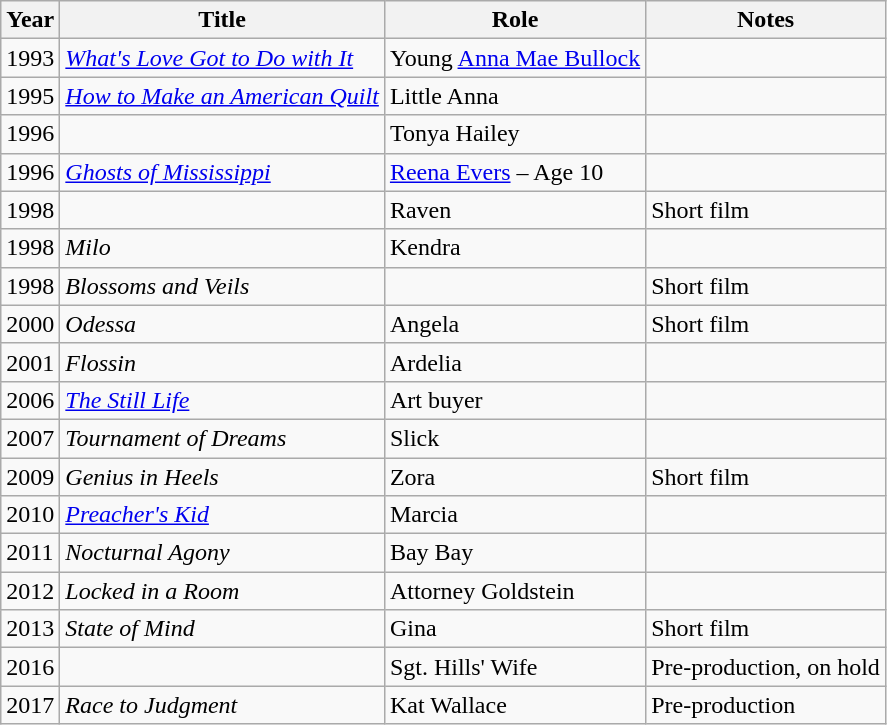<table class="wikitable sortable">
<tr>
<th>Year</th>
<th>Title</th>
<th>Role</th>
<th class="unsortable">Notes</th>
</tr>
<tr>
<td>1993</td>
<td><em><a href='#'>What's Love Got to Do with It</a></em></td>
<td>Young <a href='#'>Anna Mae Bullock</a></td>
<td></td>
</tr>
<tr>
<td>1995</td>
<td><em><a href='#'>How to Make an American Quilt</a></em></td>
<td>Little Anna</td>
<td></td>
</tr>
<tr>
<td>1996</td>
<td><em></em></td>
<td>Tonya Hailey</td>
<td></td>
</tr>
<tr>
<td>1996</td>
<td><em><a href='#'>Ghosts of Mississippi</a></em></td>
<td><a href='#'>Reena Evers</a> – Age 10</td>
<td></td>
</tr>
<tr>
<td>1998</td>
<td><em></em></td>
<td>Raven</td>
<td>Short film</td>
</tr>
<tr>
<td>1998</td>
<td><em>Milo</em></td>
<td>Kendra</td>
<td></td>
</tr>
<tr>
<td>1998</td>
<td><em>Blossoms and Veils</em></td>
<td></td>
<td>Short film</td>
</tr>
<tr>
<td>2000</td>
<td><em>Odessa</em></td>
<td>Angela</td>
<td>Short film</td>
</tr>
<tr>
<td>2001</td>
<td><em>Flossin</em></td>
<td>Ardelia</td>
<td></td>
</tr>
<tr>
<td>2006</td>
<td><em><a href='#'>The Still Life</a></em></td>
<td>Art buyer</td>
<td></td>
</tr>
<tr>
<td>2007</td>
<td><em>Tournament of Dreams</em></td>
<td>Slick</td>
<td></td>
</tr>
<tr>
<td>2009</td>
<td><em>Genius in Heels</em></td>
<td>Zora</td>
<td>Short film</td>
</tr>
<tr>
<td>2010</td>
<td><em><a href='#'>Preacher's Kid</a></em></td>
<td>Marcia</td>
<td></td>
</tr>
<tr>
<td>2011</td>
<td><em>Nocturnal Agony</em></td>
<td>Bay Bay</td>
<td></td>
</tr>
<tr>
<td>2012</td>
<td><em>Locked in a Room</em></td>
<td>Attorney Goldstein</td>
<td></td>
</tr>
<tr>
<td>2013</td>
<td><em>State of Mind</em></td>
<td>Gina</td>
<td>Short film</td>
</tr>
<tr>
<td>2016</td>
<td><em></em></td>
<td>Sgt. Hills' Wife</td>
<td>Pre-production, on hold</td>
</tr>
<tr>
<td>2017</td>
<td><em>Race to Judgment</em></td>
<td>Kat Wallace</td>
<td>Pre-production</td>
</tr>
</table>
